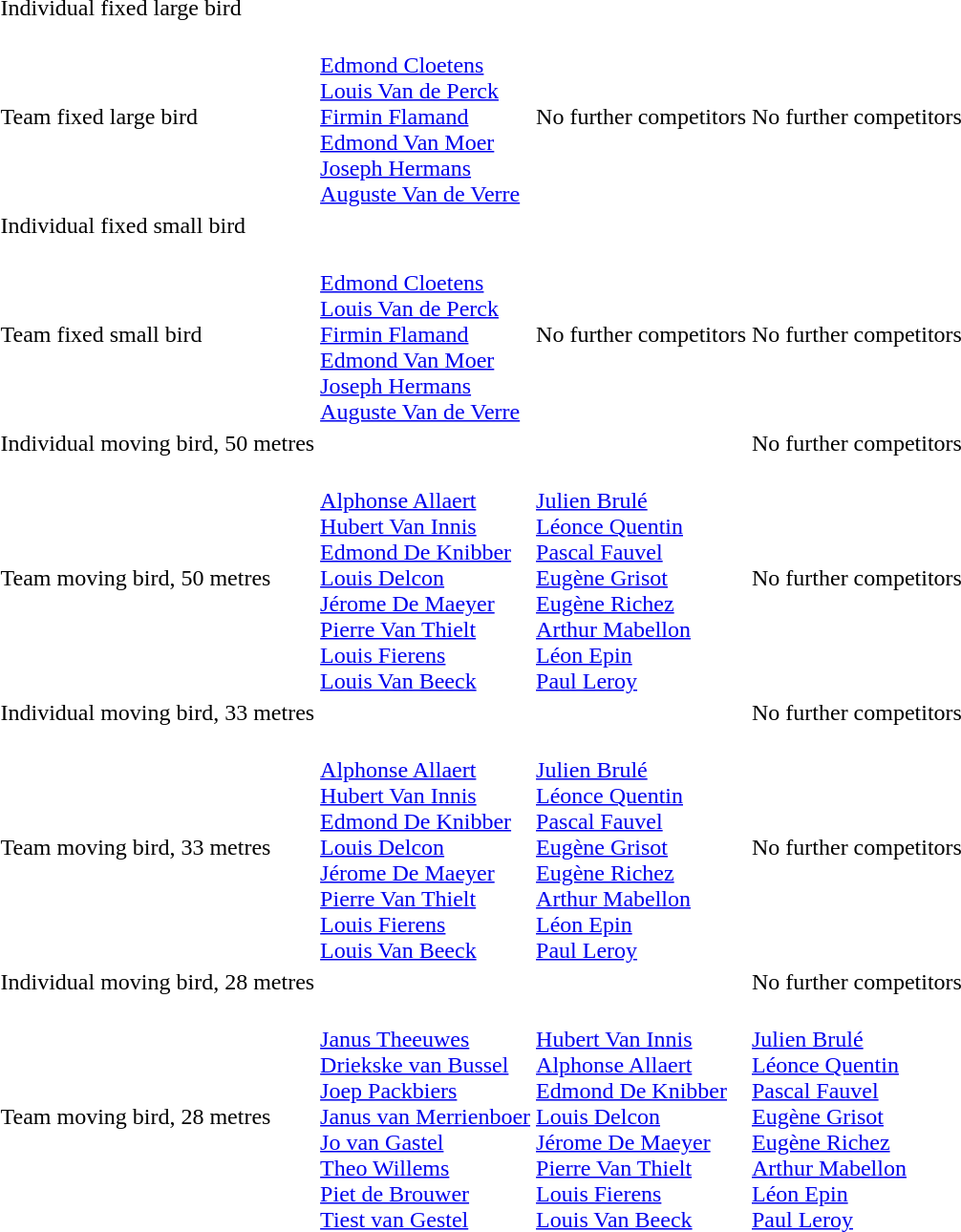<table>
<tr>
<td>Individual fixed large bird<br></td>
<td></td>
<td></td>
<td></td>
</tr>
<tr>
<td>Team fixed large bird<br></td>
<td><br><a href='#'>Edmond Cloetens</a><br><a href='#'>Louis Van de Perck</a><br><a href='#'>Firmin Flamand</a><br><a href='#'>Edmond Van Moer</a><br><a href='#'>Joseph Hermans</a><br><a href='#'>Auguste Van de Verre</a></td>
<td>No further competitors</td>
<td>No further competitors</td>
</tr>
<tr>
<td>Individual fixed small bird<br></td>
<td></td>
<td></td>
<td></td>
</tr>
<tr>
<td>Team fixed small bird<br></td>
<td><br><a href='#'>Edmond Cloetens</a><br><a href='#'>Louis Van de Perck</a><br><a href='#'>Firmin Flamand</a><br><a href='#'>Edmond Van Moer</a><br><a href='#'>Joseph Hermans</a><br><a href='#'>Auguste Van de Verre</a></td>
<td>No further competitors</td>
<td>No further competitors</td>
</tr>
<tr>
<td>Individual moving bird, 50 metres<br></td>
<td></td>
<td></td>
<td>No further competitors</td>
</tr>
<tr>
<td>Team moving bird, 50 metres<br></td>
<td><br><a href='#'>Alphonse Allaert</a><br><a href='#'>Hubert Van Innis</a><br><a href='#'>Edmond De Knibber</a><br><a href='#'>Louis Delcon</a><br><a href='#'>Jérome De Maeyer</a><br><a href='#'>Pierre Van Thielt</a><br><a href='#'>Louis Fierens</a><br><a href='#'>Louis Van Beeck</a></td>
<td><br><a href='#'>Julien Brulé</a><br><a href='#'>Léonce Quentin</a><br><a href='#'>Pascal Fauvel</a><br><a href='#'>Eugène Grisot</a><br><a href='#'>Eugène Richez</a><br><a href='#'>Arthur Mabellon</a><br><a href='#'>Léon Epin</a><br><a href='#'>Paul Leroy</a></td>
<td>No further competitors</td>
</tr>
<tr>
<td>Individual moving bird, 33 metres<br></td>
<td></td>
<td></td>
<td>No further competitors</td>
</tr>
<tr>
<td>Team moving bird, 33 metres<br></td>
<td><br><a href='#'>Alphonse Allaert</a><br><a href='#'>Hubert Van Innis</a><br><a href='#'>Edmond De Knibber</a><br><a href='#'>Louis Delcon</a><br><a href='#'>Jérome De Maeyer</a><br><a href='#'>Pierre Van Thielt</a><br><a href='#'>Louis Fierens</a><br><a href='#'>Louis Van Beeck</a></td>
<td><br><a href='#'>Julien Brulé</a><br><a href='#'>Léonce Quentin</a><br><a href='#'>Pascal Fauvel</a><br><a href='#'>Eugène Grisot</a><br><a href='#'>Eugène Richez</a><br><a href='#'>Arthur Mabellon</a><br><a href='#'>Léon Epin</a><br><a href='#'>Paul Leroy</a></td>
<td>No further competitors</td>
</tr>
<tr>
<td>Individual moving bird, 28 metres<br></td>
<td></td>
<td></td>
<td>No further competitors</td>
</tr>
<tr>
<td>Team moving bird, 28 metres<br></td>
<td><br><a href='#'>Janus Theeuwes</a><br><a href='#'>Driekske van Bussel</a><br><a href='#'>Joep Packbiers</a><br><a href='#'>Janus van Merrienboer</a><br><a href='#'>Jo van Gastel</a><br><a href='#'>Theo Willems</a><br><a href='#'>Piet de Brouwer</a><br><a href='#'>Tiest van Gestel</a></td>
<td><br><a href='#'>Hubert Van Innis</a><br><a href='#'>Alphonse Allaert</a><br><a href='#'>Edmond De Knibber</a><br><a href='#'>Louis Delcon</a><br><a href='#'>Jérome De Maeyer</a><br><a href='#'>Pierre Van Thielt</a><br><a href='#'>Louis Fierens</a><br><a href='#'>Louis Van Beeck</a></td>
<td><br><a href='#'>Julien Brulé</a><br><a href='#'>Léonce Quentin</a><br><a href='#'>Pascal Fauvel</a><br><a href='#'>Eugène Grisot</a><br><a href='#'>Eugène Richez</a><br><a href='#'>Arthur Mabellon</a><br><a href='#'>Léon Epin</a><br><a href='#'>Paul Leroy</a></td>
</tr>
<tr>
</tr>
</table>
